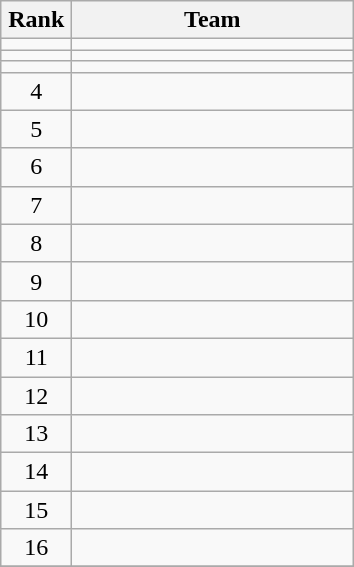<table class="wikitable">
<tr>
<th style="width: 40px;">Rank</th>
<th style="width: 180px;">Team</th>
</tr>
<tr>
<td align=center></td>
<td></td>
</tr>
<tr>
<td align=center></td>
<td></td>
</tr>
<tr>
<td align=center></td>
<td></td>
</tr>
<tr>
<td align=center>4</td>
<td></td>
</tr>
<tr>
<td align=center>5</td>
<td></td>
</tr>
<tr>
<td align=center>6</td>
<td></td>
</tr>
<tr>
<td align=center>7</td>
<td></td>
</tr>
<tr>
<td align=center>8</td>
<td></td>
</tr>
<tr>
<td align=center>9</td>
<td></td>
</tr>
<tr>
<td align=center>10</td>
<td></td>
</tr>
<tr>
<td align=center>11</td>
<td></td>
</tr>
<tr>
<td align=center>12</td>
<td></td>
</tr>
<tr>
<td align=center>13</td>
<td></td>
</tr>
<tr>
<td align=center>14</td>
<td></td>
</tr>
<tr>
<td align=center>15</td>
<td></td>
</tr>
<tr>
<td align=center>16</td>
<td></td>
</tr>
<tr>
</tr>
</table>
